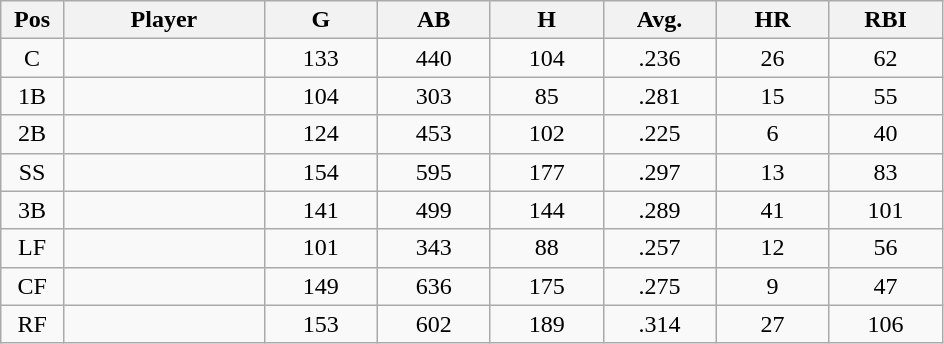<table class="wikitable sortable">
<tr>
<th bgcolor="#DDDDFF" width="5%">Pos</th>
<th bgcolor="#DDDDFF" width="16%">Player</th>
<th bgcolor="#DDDDFF" width="9%">G</th>
<th bgcolor="#DDDDFF" width="9%">AB</th>
<th bgcolor="#DDDDFF" width="9%">H</th>
<th bgcolor="#DDDDFF" width="9%">Avg.</th>
<th bgcolor="#DDDDFF" width="9%">HR</th>
<th bgcolor="#DDDDFF" width="9%">RBI</th>
</tr>
<tr align="center">
<td>C</td>
<td></td>
<td>133</td>
<td>440</td>
<td>104</td>
<td>.236</td>
<td>26</td>
<td>62</td>
</tr>
<tr align="center">
<td>1B</td>
<td></td>
<td>104</td>
<td>303</td>
<td>85</td>
<td>.281</td>
<td>15</td>
<td>55</td>
</tr>
<tr align="center">
<td>2B</td>
<td></td>
<td>124</td>
<td>453</td>
<td>102</td>
<td>.225</td>
<td>6</td>
<td>40</td>
</tr>
<tr align="center">
<td>SS</td>
<td></td>
<td>154</td>
<td>595</td>
<td>177</td>
<td>.297</td>
<td>13</td>
<td>83</td>
</tr>
<tr align="center">
<td>3B</td>
<td></td>
<td>141</td>
<td>499</td>
<td>144</td>
<td>.289</td>
<td>41</td>
<td>101</td>
</tr>
<tr align="center">
<td>LF</td>
<td></td>
<td>101</td>
<td>343</td>
<td>88</td>
<td>.257</td>
<td>12</td>
<td>56</td>
</tr>
<tr align="center">
<td>CF</td>
<td></td>
<td>149</td>
<td>636</td>
<td>175</td>
<td>.275</td>
<td>9</td>
<td>47</td>
</tr>
<tr align="center">
<td>RF</td>
<td></td>
<td>153</td>
<td>602</td>
<td>189</td>
<td>.314</td>
<td>27</td>
<td>106</td>
</tr>
</table>
